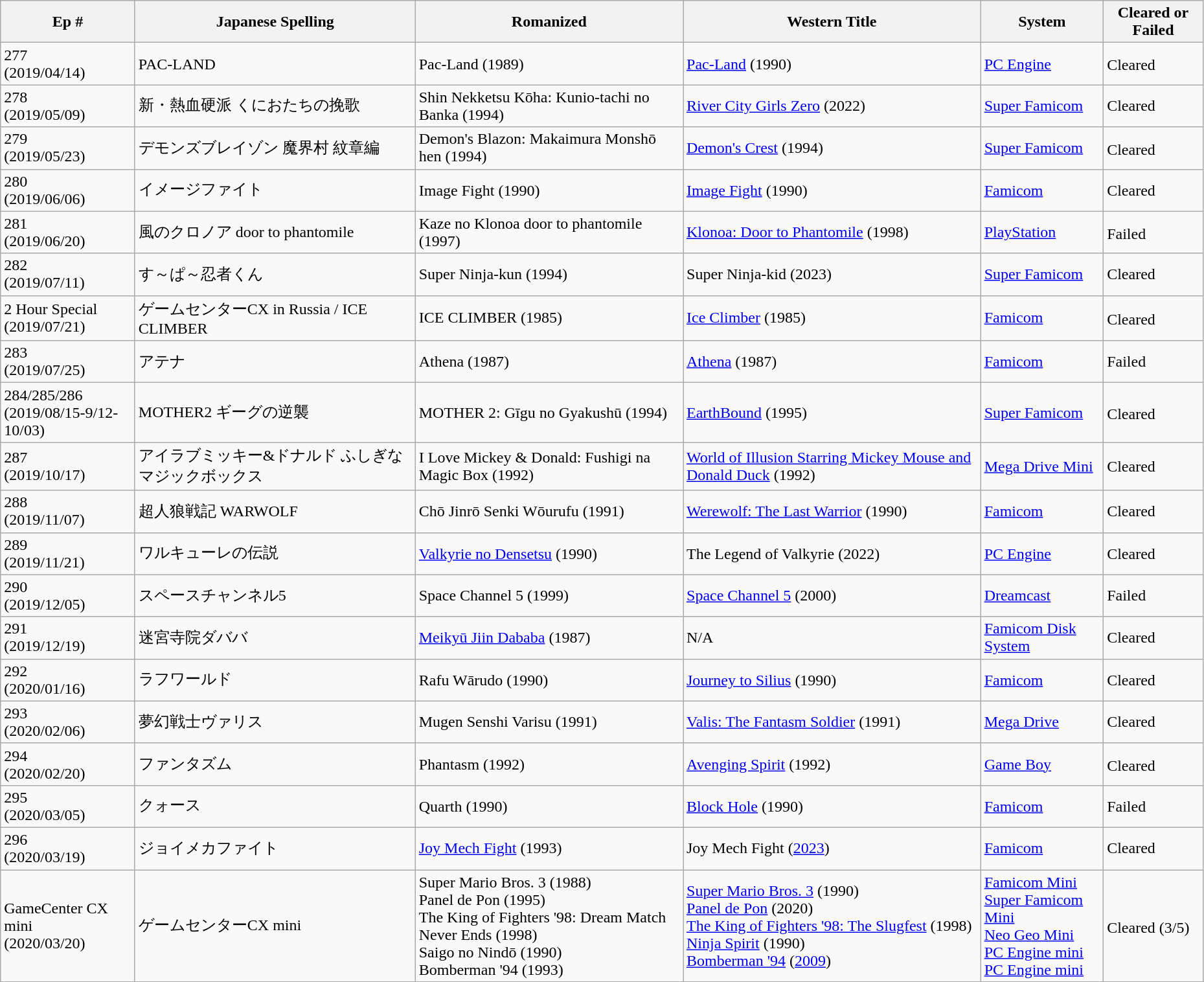<table class="wikitable" style="width:98%;">
<tr>
<th>Ep #</th>
<th>Japanese Spelling</th>
<th>Romanized</th>
<th>Western Title</th>
<th>System</th>
<th>Cleared or Failed</th>
</tr>
<tr>
<td>277<br>(2019/04/14)</td>
<td>PAC-LAND</td>
<td>Pac-Land (1989)</td>
<td><a href='#'>Pac-Land</a> (1990)</td>
<td><a href='#'>PC Engine</a></td>
<td>Cleared<sup></sup></td>
</tr>
<tr>
<td>278<br>(2019/05/09)</td>
<td>新・熱血硬派 くにおたちの挽歌</td>
<td>Shin Nekketsu Kōha: Kunio-tachi no Banka (1994)</td>
<td><a href='#'>River City Girls Zero</a> (2022)</td>
<td><a href='#'>Super Famicom</a></td>
<td>Cleared</td>
</tr>
<tr>
<td>279<br>(2019/05/23)</td>
<td>デモンズブレイゾン 魔界村 紋章編</td>
<td>Demon's Blazon: Makaimura Monshō hen (1994)</td>
<td><a href='#'>Demon's Crest</a> (1994)</td>
<td><a href='#'>Super Famicom</a></td>
<td>Cleared<sup></sup></td>
</tr>
<tr>
<td>280<br>(2019/06/06)</td>
<td>イメージファイト</td>
<td>Image Fight (1990)</td>
<td><a href='#'>Image Fight</a> (1990)</td>
<td><a href='#'>Famicom</a></td>
<td>Cleared</td>
</tr>
<tr>
<td>281<br>(2019/06/20)</td>
<td>風のクロノア door to phantomile</td>
<td>Kaze no Klonoa door to phantomile (1997)</td>
<td><a href='#'>Klonoa: Door to Phantomile</a> (1998)</td>
<td><a href='#'>PlayStation</a></td>
<td>Failed<sup></sup></td>
</tr>
<tr>
<td>282<br>(2019/07/11)</td>
<td>す～ぱ～忍者くん</td>
<td>Super Ninja-kun (1994)</td>
<td>Super Ninja-kid (2023)</td>
<td><a href='#'>Super Famicom</a></td>
<td>Cleared</td>
</tr>
<tr>
<td>2 Hour Special<br>(2019/07/21)</td>
<td>ゲームセンターCX in Russia / ICE CLIMBER</td>
<td>ICE CLIMBER (1985)</td>
<td><a href='#'>Ice Climber</a> (1985)</td>
<td><a href='#'>Famicom</a></td>
<td>Cleared<sup></sup></td>
</tr>
<tr>
<td>283<br>(2019/07/25)</td>
<td>アテナ</td>
<td>Athena (1987)</td>
<td><a href='#'>Athena</a> (1987)</td>
<td><a href='#'>Famicom</a></td>
<td>Failed</td>
</tr>
<tr>
<td>284/285/286<br>(2019/08/15-9/12-10/03)</td>
<td>MOTHER2 ギーグの逆襲</td>
<td>MOTHER 2: Gīgu no Gyakushū (1994)</td>
<td><a href='#'>EarthBound</a> (1995)</td>
<td><a href='#'>Super Famicom</a></td>
<td>Cleared<sup></sup></td>
</tr>
<tr>
<td>287<br>(2019/10/17)</td>
<td>アイラブミッキー&ドナルド ふしぎなマジックボックス</td>
<td>I Love Mickey & Donald: Fushigi na Magic Box (1992)</td>
<td><a href='#'>World of Illusion Starring Mickey Mouse and Donald Duck</a> (1992)</td>
<td><a href='#'>Mega Drive Mini</a></td>
<td>Cleared</td>
</tr>
<tr>
<td>288<br>(2019/11/07)</td>
<td>超人狼戦記 WARWOLF</td>
<td>Chō Jinrō Senki Wōurufu (1991)</td>
<td><a href='#'>Werewolf: The Last Warrior</a> (1990)</td>
<td><a href='#'>Famicom</a></td>
<td>Cleared</td>
</tr>
<tr>
<td>289<br>(2019/11/21)</td>
<td>ワルキューレの伝説</td>
<td><a href='#'>Valkyrie no Densetsu</a> (1990)</td>
<td>The Legend of Valkyrie (2022)</td>
<td><a href='#'>PC Engine</a></td>
<td>Cleared</td>
</tr>
<tr>
<td>290<br>(2019/12/05)</td>
<td>スペースチャンネル5</td>
<td>Space Channel 5 (1999)</td>
<td><a href='#'>Space Channel 5</a> (2000)</td>
<td><a href='#'>Dreamcast</a></td>
<td>Failed</td>
</tr>
<tr>
<td>291<br>(2019/12/19)</td>
<td>迷宮寺院ダババ</td>
<td><a href='#'>Meikyū Jiin Dababa</a> (1987)</td>
<td>N/A</td>
<td><a href='#'>Famicom Disk System</a></td>
<td>Cleared</td>
</tr>
<tr>
<td>292<br>(2020/01/16)</td>
<td>ラフワールド</td>
<td>Rafu Wārudo (1990)</td>
<td><a href='#'>Journey to Silius</a> (1990)</td>
<td><a href='#'>Famicom</a></td>
<td>Cleared</td>
</tr>
<tr>
<td>293<br>(2020/02/06)</td>
<td>夢幻戦士ヴァリス</td>
<td>Mugen Senshi Varisu (1991)</td>
<td><a href='#'>Valis: The Fantasm Soldier</a> (1991)</td>
<td><a href='#'>Mega Drive</a></td>
<td>Cleared</td>
</tr>
<tr>
<td>294<br>(2020/02/20)</td>
<td>ファンタズム</td>
<td>Phantasm (1992)</td>
<td><a href='#'>Avenging Spirit</a> (1992)</td>
<td><a href='#'>Game Boy</a></td>
<td>Cleared<sup></sup></td>
</tr>
<tr>
<td>295<br>(2020/03/05)</td>
<td>クォース</td>
<td>Quarth (1990)</td>
<td><a href='#'>Block Hole</a> (1990)</td>
<td><a href='#'>Famicom</a></td>
<td>Failed</td>
</tr>
<tr>
<td>296<br>(2020/03/19)</td>
<td>ジョイメカファイト</td>
<td><a href='#'>Joy Mech Fight</a> (1993)</td>
<td>Joy Mech Fight (<a href='#'>2023</a>)</td>
<td><a href='#'>Famicom</a></td>
<td>Cleared</td>
</tr>
<tr>
<td>GameCenter CX mini<br>(2020/03/20)</td>
<td>ゲームセンターCX mini</td>
<td>Super Mario Bros. 3 (1988)<br>Panel de Pon (1995)<br>The King of Fighters '98: Dream Match Never Ends (1998)<br>Saigo no Nindō (1990)<br>Bomberman '94 (1993)</td>
<td><a href='#'>Super Mario Bros. 3</a> (1990)<br><a href='#'>Panel de Pon</a> (2020)<br><a href='#'>The King of Fighters '98: The Slugfest</a> (1998)<br><a href='#'>Ninja Spirit</a> (1990)<br><a href='#'>Bomberman '94</a> (<a href='#'>2009</a>)</td>
<td><a href='#'>Famicom Mini</a><br><a href='#'>Super Famicom Mini</a><br><a href='#'>Neo Geo Mini</a><br><a href='#'>PC Engine mini</a><br><a href='#'>PC Engine mini</a><br></td>
<td>Cleared (3/5)<sup></sup></td>
</tr>
<tr>
</tr>
</table>
